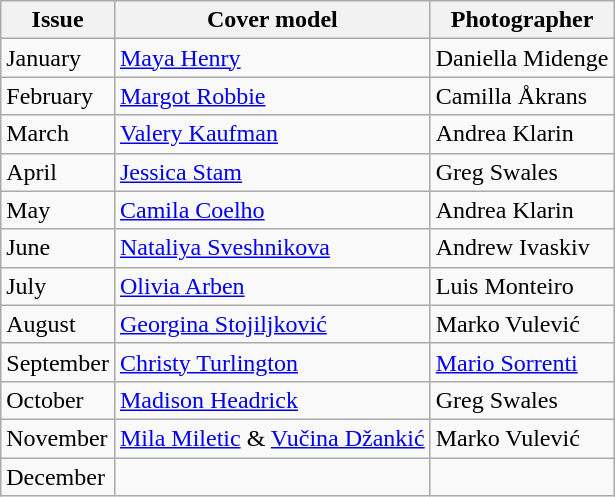<table class="sortable wikitable">
<tr>
<th>Issue</th>
<th>Cover model</th>
<th>Photographer</th>
</tr>
<tr>
<td>January</td>
<td><a href='#'>Maya Henry</a></td>
<td>Daniella Midenge</td>
</tr>
<tr>
<td>February</td>
<td><a href='#'>Margot Robbie</a></td>
<td>Camilla Åkrans</td>
</tr>
<tr>
<td>March</td>
<td><a href='#'>Valery Kaufman</a></td>
<td>Andrea Klarin</td>
</tr>
<tr>
<td>April</td>
<td><a href='#'>Jessica Stam</a></td>
<td>Greg Swales</td>
</tr>
<tr>
<td>May</td>
<td><a href='#'>Camila Coelho</a></td>
<td>Andrea Klarin</td>
</tr>
<tr>
<td>June</td>
<td><a href='#'>Nataliya Sveshnikova</a></td>
<td>Andrew Ivaskiv</td>
</tr>
<tr>
<td>July</td>
<td><a href='#'>Olivia Arben</a></td>
<td>Luis Monteiro</td>
</tr>
<tr>
<td>August</td>
<td><a href='#'>Georgina Stojiljković</a></td>
<td>Marko Vulević</td>
</tr>
<tr>
<td>September</td>
<td><a href='#'>Christy Turlington</a></td>
<td><a href='#'>Mario Sorrenti</a></td>
</tr>
<tr>
<td>October</td>
<td><a href='#'>Madison Headrick</a></td>
<td>Greg Swales</td>
</tr>
<tr>
<td>November</td>
<td><a href='#'>Mila Miletic</a> & <a href='#'>Vučina Džankić</a></td>
<td>Marko Vulević</td>
</tr>
<tr>
<td>December</td>
<td></td>
<td></td>
</tr>
</table>
